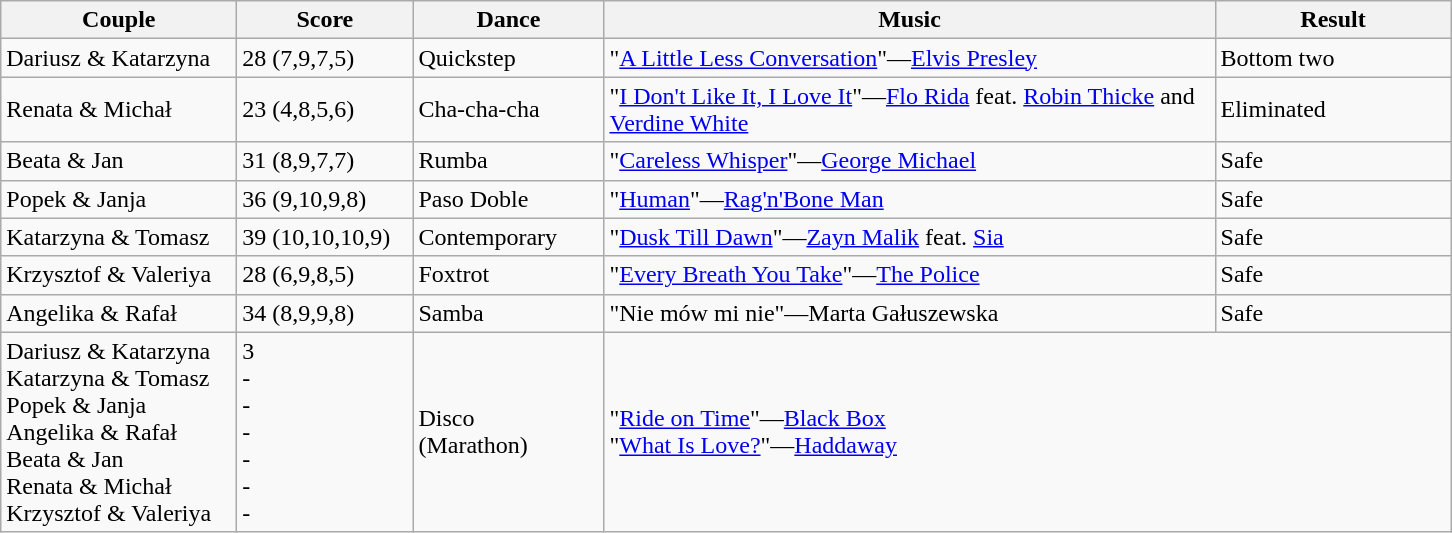<table class="wikitable">
<tr>
<th style="width:150px;">Couple</th>
<th style="width:110px;">Score</th>
<th style="width:120px;">Dance</th>
<th style="width:400px;">Music</th>
<th style="width:150px;">Result</th>
</tr>
<tr>
<td>Dariusz & Katarzyna</td>
<td>28 (7,9,7,5)</td>
<td>Quickstep</td>
<td>"<a href='#'>A Little Less Conversation</a>"—<a href='#'>Elvis Presley</a></td>
<td>Bottom two</td>
</tr>
<tr>
<td>Renata & Michał</td>
<td>23 (4,8,5,6)</td>
<td>Cha-cha-cha</td>
<td>"<a href='#'>I Don't Like It, I Love It</a>"—<a href='#'>Flo Rida</a> feat. <a href='#'>Robin Thicke</a> and <a href='#'>Verdine White</a></td>
<td>Eliminated</td>
</tr>
<tr>
<td>Beata & Jan</td>
<td>31 (8,9,7,7)</td>
<td>Rumba</td>
<td>"<a href='#'>Careless Whisper</a>"—<a href='#'>George Michael</a></td>
<td>Safe</td>
</tr>
<tr>
<td>Popek & Janja</td>
<td>36 (9,10,9,8)</td>
<td>Paso Doble</td>
<td>"<a href='#'>Human</a>"—<a href='#'>Rag'n'Bone Man</a></td>
<td>Safe</td>
</tr>
<tr>
<td>Katarzyna & Tomasz</td>
<td>39 (10,10,10,9)</td>
<td>Contemporary</td>
<td>"<a href='#'>Dusk Till Dawn</a>"—<a href='#'>Zayn Malik</a> feat. <a href='#'>Sia</a></td>
<td>Safe</td>
</tr>
<tr>
<td>Krzysztof & Valeriya</td>
<td>28 (6,9,8,5)</td>
<td>Foxtrot</td>
<td>"<a href='#'>Every Breath You Take</a>"—<a href='#'>The Police</a></td>
<td>Safe</td>
</tr>
<tr>
<td>Angelika & Rafał</td>
<td>34 (8,9,9,8)</td>
<td>Samba</td>
<td>"Nie mów mi nie"—Marta Gałuszewska</td>
<td>Safe</td>
</tr>
<tr>
<td>Dariusz & Katarzyna<br>Katarzyna & Tomasz<br>Popek & Janja<br>Angelika & Rafał<br>Beata & Jan<br>Renata & Michał<br>Krzysztof & Valeriya</td>
<td>3<br>-<br>-<br>-<br>-<br>-<br>-</td>
<td>Disco<br>(Marathon)</td>
<td colspan="2">"<a href='#'>Ride on Time</a>"—<a href='#'>Black Box</a><br>"<a href='#'>What Is Love?</a>"—<a href='#'>Haddaway</a></td>
</tr>
</table>
